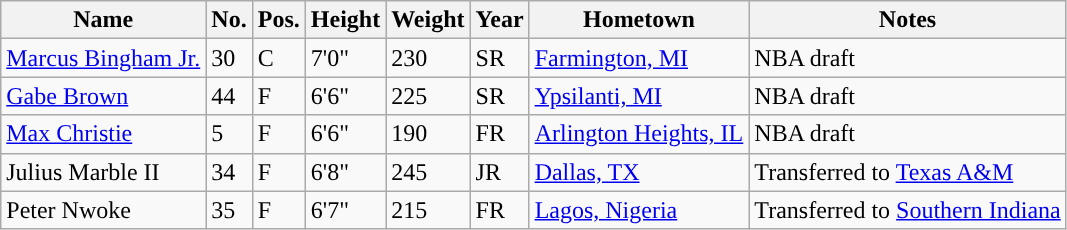<table class="wikitable sortable" border="1">
<tr align="center">
<th>Name</th>
<th>No.</th>
<th>Pos.</th>
<th>Height</th>
<th>Weight</th>
<th>Year</th>
<th>Hometown</th>
<th>Notes</th>
</tr>
<tr>
<td><a href='#'>Marcus Bingham Jr.</a></td>
<td>30</td>
<td>C</td>
<td>7'0"</td>
<td>230</td>
<td>SR</td>
<td><a href='#'>Farmington, MI</a></td>
<td>NBA draft</td>
</tr>
<tr>
<td><a href='#'>Gabe Brown</a></td>
<td>44</td>
<td>F</td>
<td>6'6"</td>
<td>225</td>
<td>SR</td>
<td><a href='#'>Ypsilanti, MI</a></td>
<td>NBA draft</td>
</tr>
<tr>
<td><a href='#'>Max Christie</a></td>
<td>5</td>
<td>F</td>
<td>6'6"</td>
<td>190</td>
<td>FR</td>
<td><a href='#'>Arlington Heights, IL</a></td>
<td>NBA draft</td>
</tr>
<tr>
<td>Julius Marble II</td>
<td>34</td>
<td>F</td>
<td>6'8"</td>
<td>245</td>
<td>JR</td>
<td><a href='#'>Dallas, TX</a></td>
<td>Transferred to <a href='#'>Texas A&M</a></td>
</tr>
<tr>
<td>Peter Nwoke</td>
<td>35</td>
<td>F</td>
<td>6'7"</td>
<td>215</td>
<td>FR</td>
<td><a href='#'>Lagos, Nigeria</a></td>
<td>Transferred to <a href='#'>Southern Indiana</a></td>
</tr>
</table>
